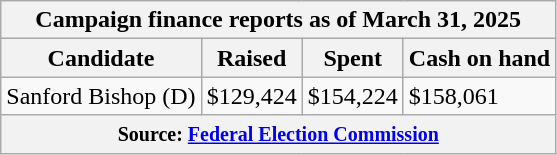<table class="wikitable sortable">
<tr>
<th colspan=4>Campaign finance reports as of March 31, 2025</th>
</tr>
<tr style="text-align:center;">
<th>Candidate</th>
<th>Raised</th>
<th>Spent</th>
<th>Cash on hand</th>
</tr>
<tr>
<td>Sanford Bishop (D)</td>
<td>$129,424</td>
<td>$154,224</td>
<td>$158,061</td>
</tr>
<tr>
<th colspan="4"><small>Source: <a href='#'>Federal Election Commission</a></small></th>
</tr>
</table>
